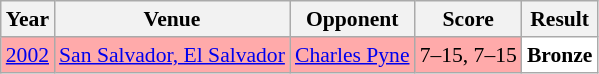<table class="sortable wikitable" style="font-size: 90%;">
<tr>
<th>Year</th>
<th>Venue</th>
<th>Opponent</th>
<th>Score</th>
<th>Result</th>
</tr>
<tr style="background:#FFAAAA">
<td align="center"><a href='#'>2002</a></td>
<td align="left"><a href='#'>San Salvador, El Salvador</a></td>
<td align="left"> <a href='#'>Charles Pyne</a></td>
<td align="left">7–15, 7–15</td>
<td style="text-align:left; background:white"> <strong>Bronze</strong></td>
</tr>
</table>
